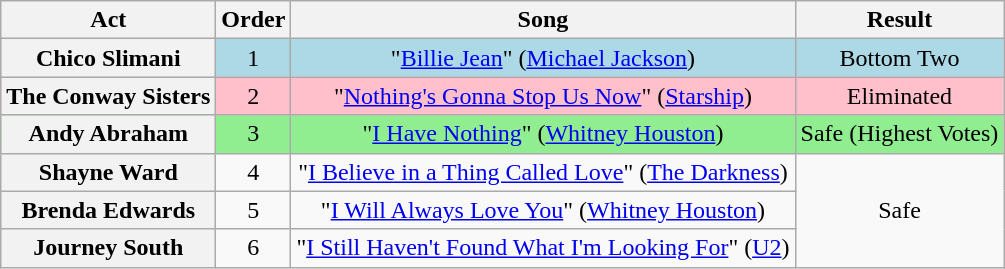<table class="wikitable plainrowheaders" style="text-align:center;">
<tr>
<th>Act</th>
<th>Order</th>
<th>Song</th>
<th>Result</th>
</tr>
<tr style="background: lightblue">
<th scope="row">Chico Slimani</th>
<td>1</td>
<td>"<a href='#'>Billie Jean</a>" (<a href='#'>Michael Jackson</a>)</td>
<td>Bottom Two</td>
</tr>
<tr style="background: pink">
<th scope="row">The Conway Sisters</th>
<td>2</td>
<td>"<a href='#'>Nothing's Gonna Stop Us Now</a>" (<a href='#'>Starship</a>)</td>
<td>Eliminated</td>
</tr>
<tr style="background:lightgreen;">
<th scope="row">Andy Abraham</th>
<td>3</td>
<td>"<a href='#'>I Have Nothing</a>" (<a href='#'>Whitney Houston</a>)</td>
<td>Safe (Highest Votes)</td>
</tr>
<tr>
<th scope="row">Shayne Ward</th>
<td>4</td>
<td>"<a href='#'>I Believe in a Thing Called Love</a>" (<a href='#'>The Darkness</a>)</td>
<td rowspan=3>Safe</td>
</tr>
<tr>
<th scope="row">Brenda Edwards</th>
<td>5</td>
<td>"<a href='#'>I Will Always Love You</a>" (<a href='#'>Whitney Houston</a>)</td>
</tr>
<tr>
<th scope="row">Journey South</th>
<td>6</td>
<td>"<a href='#'>I Still Haven't Found What I'm Looking For</a>" (<a href='#'>U2</a>)</td>
</tr>
</table>
